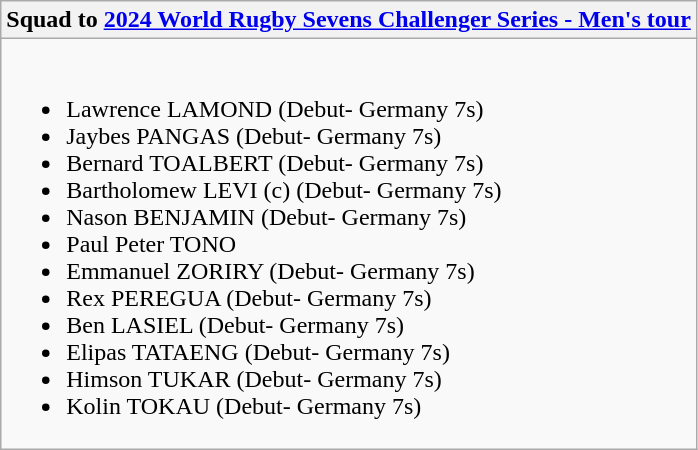<table class="wikitable collapsible collapsed">
<tr>
<th>Squad to <a href='#'>2024 World Rugby Sevens Challenger Series - Men's tour</a></th>
</tr>
<tr>
<td><br><ul><li>Lawrence LAMOND (Debut- Germany 7s)</li><li>Jaybes PANGAS (Debut- Germany 7s)</li><li>Bernard TOALBERT (Debut- Germany 7s)</li><li>Bartholomew LEVI (c)  (Debut- Germany 7s)</li><li>Nason BENJAMIN (Debut- Germany 7s)</li><li>Paul Peter TONO</li><li>Emmanuel ZORIRY (Debut- Germany 7s)</li><li>Rex PEREGUA (Debut- Germany 7s)</li><li>Ben LASIEL (Debut- Germany 7s)</li><li>Elipas TATAENG (Debut- Germany 7s)</li><li>Himson TUKAR (Debut- Germany 7s)</li><li>Kolin TOKAU (Debut- Germany 7s)</li></ul></td>
</tr>
</table>
